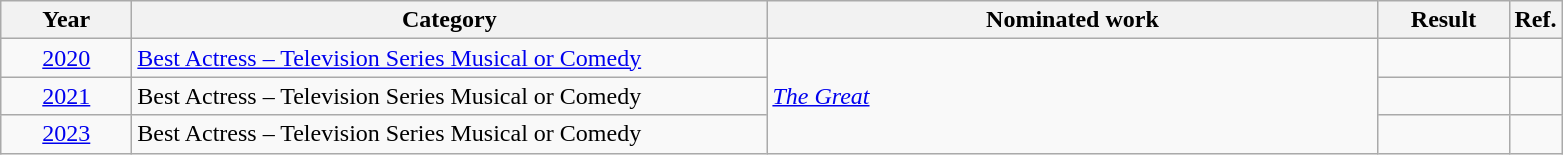<table class=wikitable>
<tr>
<th scope="col" style="width:5em;">Year</th>
<th scope="col" style="width:26em;">Category</th>
<th scope="col" style="width:25em;">Nominated work</th>
<th scope="col" style="width:5em;">Result</th>
<th>Ref.</th>
</tr>
<tr>
<td style="text-align:center;"><a href='#'>2020</a></td>
<td><a href='#'>Best Actress – Television Series Musical or Comedy</a></td>
<td rowspan="3"><em><a href='#'>The Great</a></em></td>
<td></td>
<td style = "text-align: center;"></td>
</tr>
<tr>
<td style="text-align:center;"><a href='#'>2021</a></td>
<td>Best Actress – Television Series Musical or Comedy</td>
<td></td>
<td style = "text-align: center;"></td>
</tr>
<tr>
<td style="text-align:center;"><a href='#'>2023</a></td>
<td>Best Actress – Television Series Musical or Comedy</td>
<td></td>
<td style = "text-align: center;"></td>
</tr>
</table>
